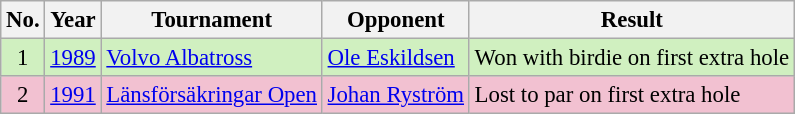<table class="wikitable" style="font-size:95%;">
<tr>
<th>No.</th>
<th>Year</th>
<th>Tournament</th>
<th>Opponent</th>
<th>Result</th>
</tr>
<tr style="background:#D0F0C0;">
<td align=center>1</td>
<td><a href='#'>1989</a></td>
<td><a href='#'>Volvo Albatross</a></td>
<td> <a href='#'>Ole Eskildsen</a></td>
<td>Won with birdie on first extra hole</td>
</tr>
<tr style="background:#F2C1D1;">
<td align=center>2</td>
<td><a href='#'>1991</a></td>
<td><a href='#'>Länsförsäkringar Open</a></td>
<td> <a href='#'>Johan Ryström</a></td>
<td>Lost to par on first extra hole</td>
</tr>
</table>
